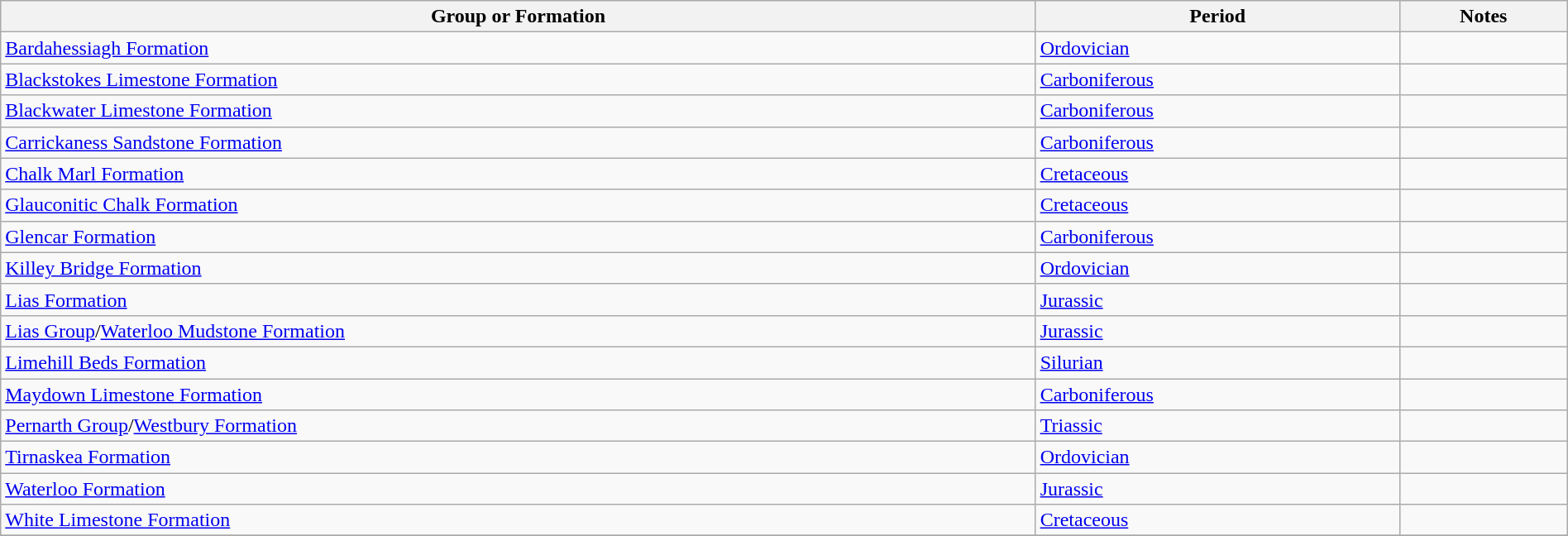<table class="wikitable sortable" style="width: 100%;">
<tr>
<th>Group or Formation</th>
<th>Period</th>
<th class="unsortable">Notes</th>
</tr>
<tr>
<td><a href='#'>Bardahessiagh Formation</a></td>
<td><a href='#'>Ordovician</a></td>
<td></td>
</tr>
<tr>
<td><a href='#'>Blackstokes Limestone Formation</a></td>
<td><a href='#'>Carboniferous</a></td>
<td></td>
</tr>
<tr>
<td><a href='#'>Blackwater Limestone Formation</a></td>
<td><a href='#'>Carboniferous</a></td>
<td></td>
</tr>
<tr>
<td><a href='#'>Carrickaness Sandstone Formation</a></td>
<td><a href='#'>Carboniferous</a></td>
<td></td>
</tr>
<tr>
<td><a href='#'>Chalk Marl Formation</a></td>
<td><a href='#'>Cretaceous</a></td>
<td></td>
</tr>
<tr>
<td><a href='#'>Glauconitic Chalk Formation</a></td>
<td><a href='#'>Cretaceous</a></td>
<td></td>
</tr>
<tr>
<td><a href='#'>Glencar Formation</a></td>
<td><a href='#'>Carboniferous</a></td>
<td></td>
</tr>
<tr>
<td><a href='#'>Killey Bridge Formation</a></td>
<td><a href='#'>Ordovician</a></td>
<td></td>
</tr>
<tr>
<td><a href='#'>Lias Formation</a></td>
<td><a href='#'>Jurassic</a></td>
<td></td>
</tr>
<tr>
<td><a href='#'>Lias Group</a>/<a href='#'>Waterloo Mudstone Formation</a></td>
<td><a href='#'>Jurassic</a></td>
<td></td>
</tr>
<tr>
<td><a href='#'>Limehill Beds Formation</a></td>
<td><a href='#'>Silurian</a></td>
<td></td>
</tr>
<tr>
<td><a href='#'>Maydown Limestone Formation</a></td>
<td><a href='#'>Carboniferous</a></td>
<td></td>
</tr>
<tr>
<td><a href='#'>Pernarth Group</a>/<a href='#'>Westbury Formation</a></td>
<td><a href='#'>Triassic</a></td>
<td></td>
</tr>
<tr>
<td><a href='#'>Tirnaskea Formation</a></td>
<td><a href='#'>Ordovician</a></td>
<td></td>
</tr>
<tr>
<td><a href='#'>Waterloo Formation</a></td>
<td><a href='#'>Jurassic</a></td>
<td></td>
</tr>
<tr>
<td><a href='#'>White Limestone Formation</a></td>
<td><a href='#'>Cretaceous</a></td>
<td></td>
</tr>
<tr>
</tr>
</table>
